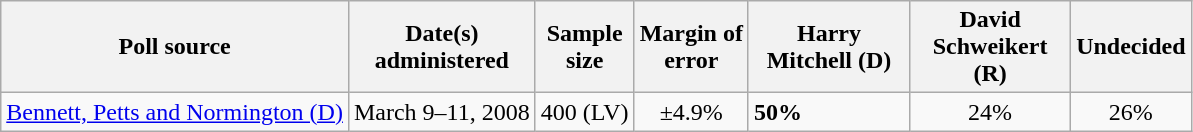<table class="wikitable">
<tr>
<th>Poll source</th>
<th>Date(s)<br>administered</th>
<th>Sample<br>size</th>
<th>Margin of <br>error</th>
<th style="width:100px;">Harry<br>Mitchell (D)</th>
<th style="width:100px;">David<br>Schweikert (R)</th>
<th>Undecided</th>
</tr>
<tr>
<td><a href='#'>Bennett, Petts and Normington (D)</a></td>
<td align=center>March 9–11, 2008</td>
<td align=center>400 (LV)</td>
<td align=center>±4.9%</td>
<td><strong>50%</strong></td>
<td align=center>24%</td>
<td align=center>26%</td>
</tr>
</table>
